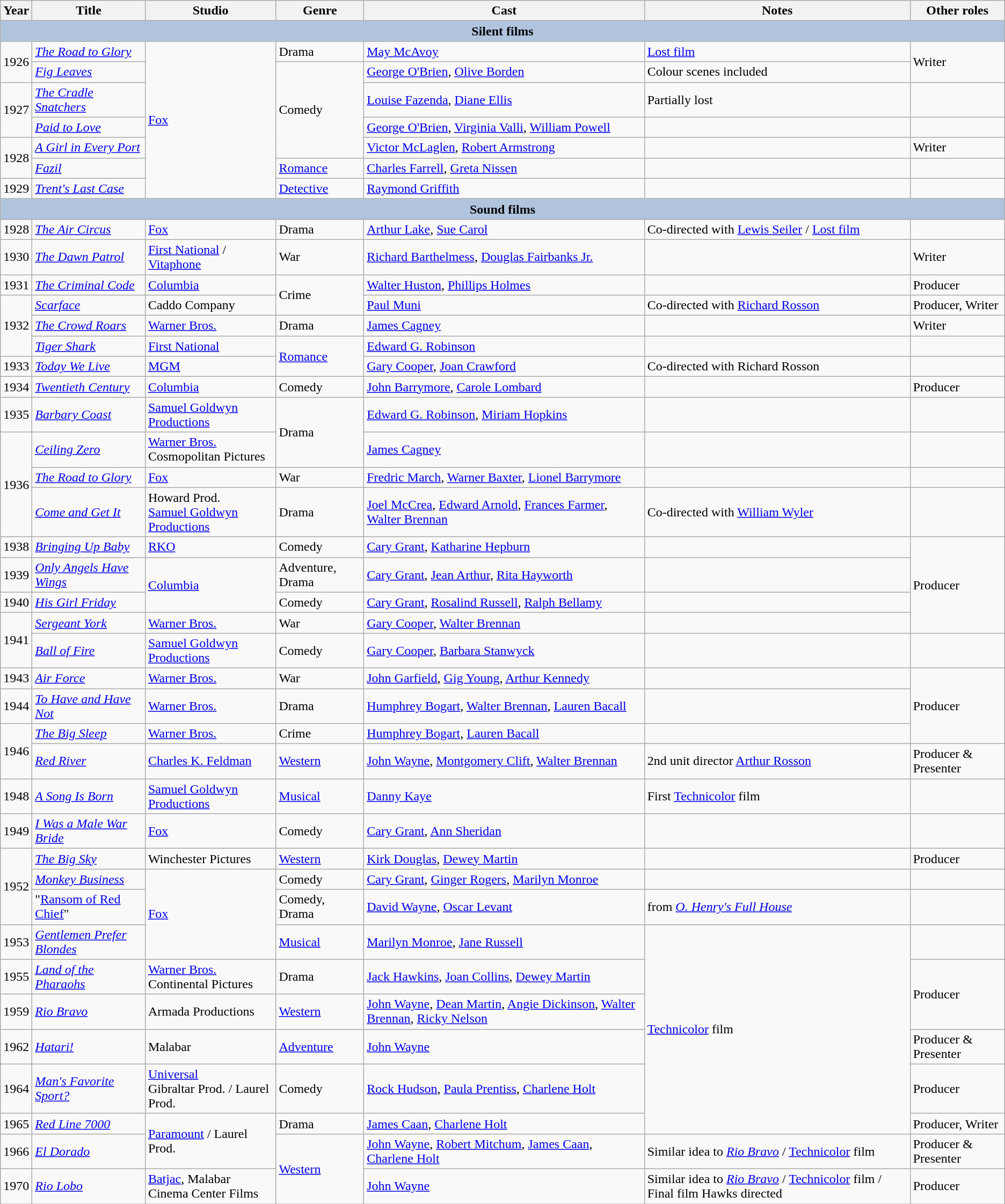<table class="wikitable">
<tr>
<th>Year</th>
<th>Title</th>
<th>Studio</th>
<th>Genre</th>
<th>Cast</th>
<th>Notes</th>
<th>Other roles</th>
</tr>
<tr>
<td colspan="7" align="center" style="background:LightSteelBlue"><strong>Silent films</strong></td>
</tr>
<tr>
<td rowspan="2">1926</td>
<td><em><a href='#'>The Road to Glory</a></em></td>
<td rowspan="7"><a href='#'>Fox</a></td>
<td>Drama</td>
<td><a href='#'>May McAvoy</a></td>
<td><a href='#'>Lost film</a></td>
<td rowspan="2">Writer</td>
</tr>
<tr>
<td><em><a href='#'>Fig Leaves</a></em></td>
<td rowspan="4">Comedy</td>
<td><a href='#'>George O'Brien</a>, <a href='#'>Olive Borden</a></td>
<td>Colour scenes included</td>
</tr>
<tr>
<td rowspan="2">1927</td>
<td><em><a href='#'>The Cradle Snatchers</a></em></td>
<td><a href='#'>Louise Fazenda</a>, <a href='#'>Diane Ellis</a></td>
<td>Partially lost</td>
<td></td>
</tr>
<tr>
<td><em><a href='#'>Paid to Love</a></em></td>
<td><a href='#'>George O'Brien</a>, <a href='#'>Virginia Valli</a>, <a href='#'>William Powell</a></td>
<td></td>
<td></td>
</tr>
<tr>
<td rowspan="2">1928</td>
<td><em><a href='#'>A Girl in Every Port</a></em></td>
<td><a href='#'>Victor McLaglen</a>, <a href='#'>Robert Armstrong</a></td>
<td></td>
<td>Writer</td>
</tr>
<tr>
<td><em><a href='#'>Fazil</a></em></td>
<td><a href='#'>Romance</a></td>
<td><a href='#'>Charles Farrell</a>, <a href='#'>Greta Nissen</a></td>
<td></td>
<td></td>
</tr>
<tr>
<td>1929</td>
<td><em><a href='#'>Trent's Last Case</a></em></td>
<td><a href='#'>Detective</a></td>
<td><a href='#'>Raymond Griffith</a></td>
<td></td>
<td></td>
</tr>
<tr>
<td colspan="7" align="center" style="background:LightSteelBlue"><strong>Sound films</strong></td>
</tr>
<tr>
<td>1928</td>
<td><em><a href='#'>The Air Circus</a></em></td>
<td><a href='#'>Fox</a></td>
<td>Drama</td>
<td><a href='#'>Arthur Lake</a>, <a href='#'>Sue Carol</a></td>
<td>Co-directed with <a href='#'>Lewis Seiler</a> / <a href='#'>Lost film</a></td>
<td></td>
</tr>
<tr>
<td>1930</td>
<td><em><a href='#'>The Dawn Patrol</a></em></td>
<td><a href='#'>First National</a> / <a href='#'>Vitaphone</a></td>
<td>War</td>
<td><a href='#'>Richard Barthelmess</a>, <a href='#'>Douglas Fairbanks Jr.</a></td>
<td></td>
<td>Writer</td>
</tr>
<tr>
<td>1931</td>
<td><em><a href='#'>The Criminal Code</a></em></td>
<td><a href='#'>Columbia</a></td>
<td rowspan="2">Crime</td>
<td><a href='#'>Walter Huston</a>, <a href='#'>Phillips Holmes</a></td>
<td></td>
<td>Producer</td>
</tr>
<tr>
<td rowspan="3">1932</td>
<td><em><a href='#'>Scarface</a></em></td>
<td>Caddo Company</td>
<td><a href='#'>Paul Muni</a></td>
<td>Co-directed with <a href='#'>Richard Rosson</a></td>
<td>Producer, Writer</td>
</tr>
<tr>
<td><em><a href='#'>The Crowd Roars</a></em></td>
<td><a href='#'>Warner Bros.</a></td>
<td>Drama</td>
<td><a href='#'>James Cagney</a></td>
<td></td>
<td>Writer</td>
</tr>
<tr>
<td><em><a href='#'>Tiger Shark</a></em></td>
<td><a href='#'>First National</a></td>
<td rowspan="2"><a href='#'>Romance</a></td>
<td><a href='#'>Edward G. Robinson</a></td>
<td></td>
<td></td>
</tr>
<tr>
<td>1933</td>
<td><em><a href='#'>Today We Live</a></em></td>
<td><a href='#'>MGM</a></td>
<td><a href='#'>Gary Cooper</a>, <a href='#'>Joan Crawford</a></td>
<td>Co-directed with Richard Rosson</td>
<td></td>
</tr>
<tr>
<td>1934</td>
<td><em><a href='#'>Twentieth Century</a></em></td>
<td><a href='#'>Columbia</a></td>
<td>Comedy</td>
<td><a href='#'>John Barrymore</a>, <a href='#'>Carole Lombard</a></td>
<td></td>
<td>Producer</td>
</tr>
<tr>
<td>1935</td>
<td><em><a href='#'>Barbary Coast</a></em></td>
<td><a href='#'>Samuel Goldwyn Productions</a></td>
<td rowspan="2">Drama</td>
<td><a href='#'>Edward G. Robinson</a>, <a href='#'>Miriam Hopkins</a></td>
<td></td>
<td></td>
</tr>
<tr>
<td rowspan="3">1936</td>
<td><em><a href='#'>Ceiling Zero</a></em></td>
<td><a href='#'>Warner Bros.</a><br>Cosmopolitan Pictures</td>
<td><a href='#'>James Cagney</a></td>
<td></td>
<td></td>
</tr>
<tr>
<td><em><a href='#'>The Road to Glory</a></em></td>
<td><a href='#'>Fox</a></td>
<td>War</td>
<td><a href='#'>Fredric March</a>, <a href='#'>Warner Baxter</a>, <a href='#'>Lionel Barrymore</a></td>
<td></td>
<td></td>
</tr>
<tr>
<td><em><a href='#'>Come and Get It</a></em></td>
<td>Howard Prod.<br><a href='#'>Samuel Goldwyn Productions</a></td>
<td>Drama</td>
<td><a href='#'>Joel McCrea</a>, <a href='#'>Edward Arnold</a>, <a href='#'>Frances Farmer</a>, <a href='#'>Walter Brennan</a></td>
<td>Co-directed with <a href='#'>William Wyler</a></td>
<td></td>
</tr>
<tr>
<td>1938</td>
<td><em><a href='#'>Bringing Up Baby</a></em></td>
<td><a href='#'>RKO</a></td>
<td>Comedy</td>
<td><a href='#'>Cary Grant</a>, <a href='#'>Katharine Hepburn</a></td>
<td></td>
<td rowspan="4">Producer</td>
</tr>
<tr>
<td>1939</td>
<td><em><a href='#'>Only Angels Have Wings</a></em></td>
<td rowspan="2"><a href='#'>Columbia</a></td>
<td>Adventure, Drama</td>
<td><a href='#'>Cary Grant</a>, <a href='#'>Jean Arthur</a>, <a href='#'>Rita Hayworth</a></td>
<td></td>
</tr>
<tr>
<td>1940</td>
<td><em><a href='#'>His Girl Friday</a></em></td>
<td>Comedy</td>
<td><a href='#'>Cary Grant</a>, <a href='#'>Rosalind Russell</a>, <a href='#'>Ralph Bellamy</a></td>
<td></td>
</tr>
<tr>
<td rowspan="2">1941</td>
<td><em><a href='#'>Sergeant York</a></em></td>
<td><a href='#'>Warner Bros.</a></td>
<td>War</td>
<td><a href='#'>Gary Cooper</a>, <a href='#'>Walter Brennan</a></td>
<td></td>
</tr>
<tr>
<td><em><a href='#'>Ball of Fire</a></em></td>
<td><a href='#'>Samuel Goldwyn Productions</a></td>
<td>Comedy</td>
<td><a href='#'>Gary Cooper</a>, <a href='#'>Barbara Stanwyck</a></td>
<td></td>
<td></td>
</tr>
<tr>
<td>1943</td>
<td><em><a href='#'>Air Force</a></em></td>
<td><a href='#'>Warner Bros.</a></td>
<td>War</td>
<td><a href='#'>John Garfield</a>, <a href='#'>Gig Young</a>, <a href='#'>Arthur Kennedy</a></td>
<td></td>
<td rowspan="3">Producer</td>
</tr>
<tr>
<td>1944</td>
<td><em><a href='#'>To Have and Have Not</a></em></td>
<td><a href='#'>Warner Bros.</a></td>
<td>Drama</td>
<td><a href='#'>Humphrey Bogart</a>, <a href='#'>Walter Brennan</a>, <a href='#'>Lauren Bacall</a></td>
<td></td>
</tr>
<tr>
<td rowspan="2">1946</td>
<td><em><a href='#'>The Big Sleep</a></em></td>
<td><a href='#'>Warner Bros.</a></td>
<td>Crime</td>
<td><a href='#'>Humphrey Bogart</a>, <a href='#'>Lauren Bacall</a></td>
<td></td>
</tr>
<tr>
<td><em><a href='#'>Red River</a></em></td>
<td><a href='#'>Charles K. Feldman</a></td>
<td><a href='#'>Western</a></td>
<td><a href='#'>John Wayne</a>, <a href='#'>Montgomery Clift</a>, <a href='#'>Walter Brennan</a></td>
<td>2nd unit director <a href='#'>Arthur Rosson</a></td>
<td>Producer & Presenter</td>
</tr>
<tr>
<td>1948</td>
<td><em><a href='#'>A Song Is Born</a></em></td>
<td><a href='#'>Samuel Goldwyn Productions</a></td>
<td><a href='#'>Musical</a></td>
<td><a href='#'>Danny Kaye</a></td>
<td>First <a href='#'>Technicolor</a> film</td>
<td></td>
</tr>
<tr>
<td>1949</td>
<td><em><a href='#'>I Was a Male War Bride</a></em></td>
<td><a href='#'>Fox</a></td>
<td>Comedy</td>
<td><a href='#'>Cary Grant</a>, <a href='#'>Ann Sheridan</a></td>
<td></td>
<td></td>
</tr>
<tr>
<td rowspan="3">1952</td>
<td><em><a href='#'>The Big Sky</a></em></td>
<td>Winchester Pictures</td>
<td><a href='#'>Western</a></td>
<td><a href='#'>Kirk Douglas</a>, <a href='#'>Dewey Martin</a></td>
<td></td>
<td>Producer</td>
</tr>
<tr>
<td><em><a href='#'>Monkey Business</a></em></td>
<td rowspan="3"><a href='#'>Fox</a></td>
<td>Comedy</td>
<td><a href='#'>Cary Grant</a>, <a href='#'>Ginger Rogers</a>, <a href='#'>Marilyn Monroe</a></td>
<td></td>
<td></td>
</tr>
<tr>
<td>"<a href='#'>Ransom of Red Chief</a>"</td>
<td>Comedy, Drama</td>
<td><a href='#'>David Wayne</a>, <a href='#'>Oscar Levant</a></td>
<td>from <em><a href='#'>O. Henry's Full House</a></em></td>
<td></td>
</tr>
<tr>
<td>1953</td>
<td><em><a href='#'>Gentlemen Prefer Blondes</a></em></td>
<td><a href='#'>Musical</a></td>
<td><a href='#'>Marilyn Monroe</a>, <a href='#'>Jane Russell</a></td>
<td rowspan="6"><a href='#'>Technicolor</a> film</td>
<td></td>
</tr>
<tr>
<td>1955</td>
<td><em><a href='#'>Land of the Pharaohs</a></em></td>
<td><a href='#'>Warner Bros.</a><br>Continental Pictures</td>
<td>Drama</td>
<td><a href='#'>Jack Hawkins</a>, <a href='#'>Joan Collins</a>, <a href='#'>Dewey Martin</a></td>
<td rowspan="2">Producer</td>
</tr>
<tr>
<td>1959</td>
<td><em><a href='#'>Rio Bravo</a></em></td>
<td>Armada Productions</td>
<td><a href='#'>Western</a></td>
<td><a href='#'>John Wayne</a>, <a href='#'>Dean Martin</a>, <a href='#'>Angie Dickinson</a>, <a href='#'>Walter Brennan</a>, <a href='#'>Ricky Nelson</a></td>
</tr>
<tr>
<td>1962</td>
<td><em><a href='#'>Hatari!</a></em></td>
<td>Malabar</td>
<td><a href='#'>Adventure</a></td>
<td><a href='#'>John Wayne</a></td>
<td>Producer & Presenter</td>
</tr>
<tr>
<td>1964</td>
<td><em><a href='#'>Man's Favorite Sport?</a></em></td>
<td><a href='#'>Universal</a><br>Gibraltar Prod. / Laurel Prod.</td>
<td>Comedy</td>
<td><a href='#'>Rock Hudson</a>, <a href='#'>Paula Prentiss</a>, <a href='#'>Charlene Holt</a></td>
<td>Producer</td>
</tr>
<tr>
<td>1965</td>
<td><em><a href='#'>Red Line 7000</a></em></td>
<td rowspan="2"><a href='#'>Paramount</a> / Laurel Prod.</td>
<td>Drama</td>
<td><a href='#'>James Caan</a>, <a href='#'>Charlene Holt</a></td>
<td>Producer, Writer</td>
</tr>
<tr>
<td>1966</td>
<td><em><a href='#'>El Dorado</a></em></td>
<td rowspan="2"><a href='#'>Western</a></td>
<td><a href='#'>John Wayne</a>, <a href='#'>Robert Mitchum</a>, <a href='#'>James Caan</a>, <a href='#'>Charlene Holt</a></td>
<td>Similar idea to <a href='#'><em>Rio Bravo</em></a> / <a href='#'>Technicolor</a> film</td>
<td>Producer & Presenter</td>
</tr>
<tr>
<td>1970</td>
<td><em><a href='#'>Rio Lobo</a></em></td>
<td><a href='#'>Batjac</a>, Malabar<br>Cinema Center Films</td>
<td><a href='#'>John Wayne</a></td>
<td>Similar idea to <a href='#'><em>Rio Bravo</em></a> / <a href='#'>Technicolor</a> film / Final film Hawks directed</td>
<td>Producer</td>
</tr>
</table>
